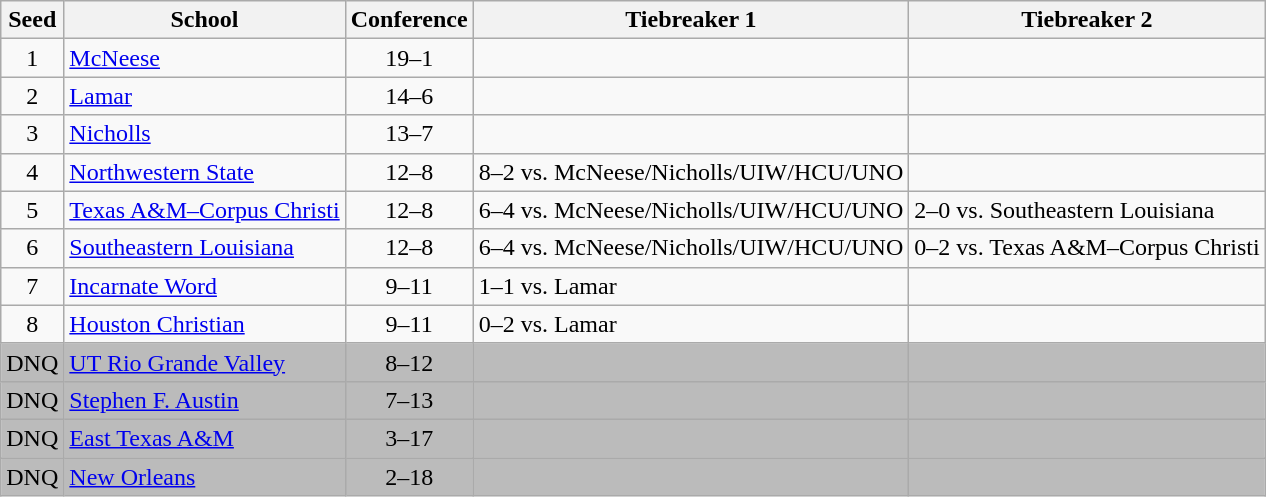<table class="wikitable" style="text-align:center">
<tr>
<th>Seed</th>
<th>School</th>
<th>Conference</th>
<th>Tiebreaker 1</th>
<th>Tiebreaker 2</th>
</tr>
<tr>
<td>1</td>
<td align="left"><a href='#'>McNeese</a></td>
<td>19–1</td>
<td></td>
<td></td>
</tr>
<tr>
<td>2</td>
<td align="left"><a href='#'>Lamar</a></td>
<td>14–6</td>
<td></td>
<td></td>
</tr>
<tr>
<td>3</td>
<td align="left"><a href='#'>Nicholls</a></td>
<td>13–7</td>
<td align="left"></td>
<td></td>
</tr>
<tr>
<td>4</td>
<td align="left"><a href='#'>Northwestern State</a></td>
<td>12–8</td>
<td align="left">8–2 vs. McNeese/Nicholls/UIW/HCU/UNO</td>
<td></td>
</tr>
<tr>
<td>5</td>
<td align="left"><a href='#'>Texas A&M–Corpus Christi</a></td>
<td>12–8</td>
<td align="left">6–4 vs. McNeese/Nicholls/UIW/HCU/UNO</td>
<td align="left">2–0 vs. Southeastern Louisiana</td>
</tr>
<tr>
<td>6</td>
<td align="left"><a href='#'>Southeastern Louisiana</a></td>
<td>12–8</td>
<td align="left">6–4 vs. McNeese/Nicholls/UIW/HCU/UNO</td>
<td align="left">0–2 vs. Texas A&M–Corpus Christi</td>
</tr>
<tr>
<td>7</td>
<td align="left"><a href='#'>Incarnate Word</a></td>
<td>9–11</td>
<td align="left">1–1 vs. Lamar</td>
<td></td>
</tr>
<tr>
<td>8</td>
<td align="left"><a href='#'>Houston Christian</a></td>
<td>9–11</td>
<td align="left">0–2 vs. Lamar</td>
<td></td>
</tr>
<tr bgcolor="#bbbbbb">
<td>DNQ</td>
<td align="left"><a href='#'>UT Rio Grande Valley</a></td>
<td>8–12</td>
<td align="left"></td>
<td></td>
</tr>
<tr bgcolor="#bbbbbb">
<td>DNQ</td>
<td align="left"><a href='#'>Stephen F. Austin</a></td>
<td>7–13</td>
<td align="left"></td>
<td></td>
</tr>
<tr bgcolor="#bbbbbb">
<td>DNQ</td>
<td align="left"><a href='#'>East Texas A&M</a></td>
<td>3–17</td>
<td align="left"></td>
<td></td>
</tr>
<tr bgcolor="#bbbbbb">
<td>DNQ</td>
<td align="left"><a href='#'>New Orleans</a></td>
<td>2–18</td>
<td align="left"></td>
<td></td>
</tr>
</table>
